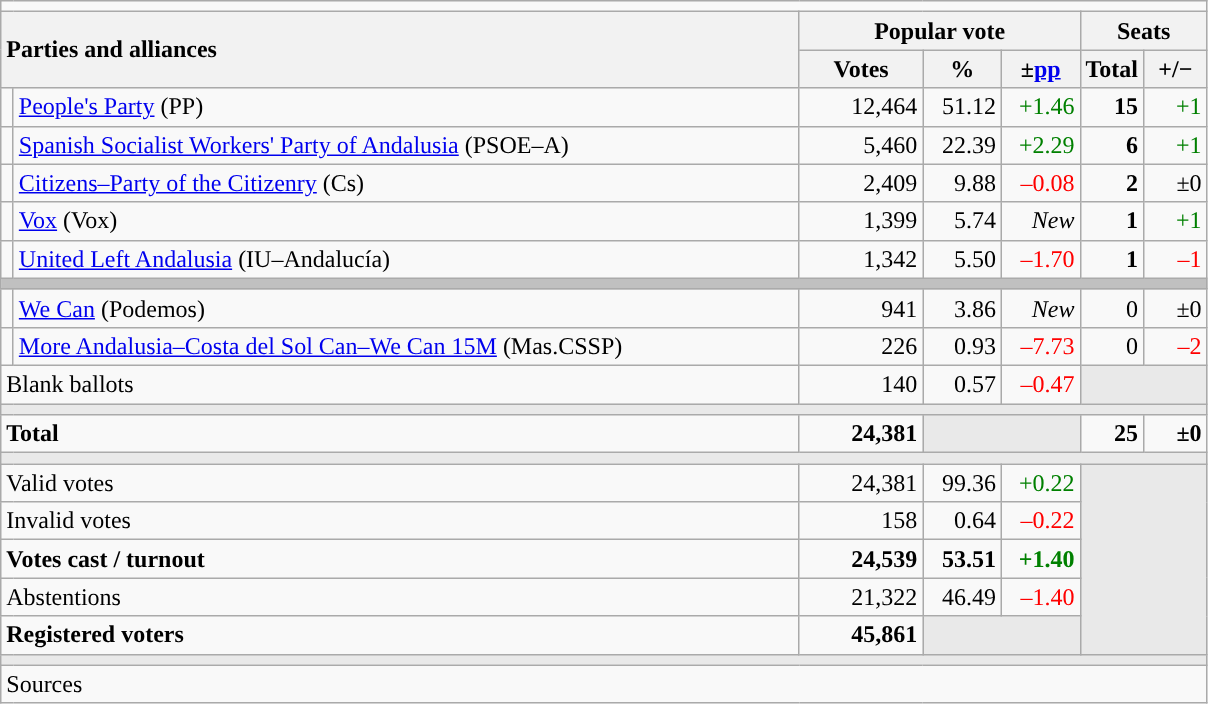<table class="wikitable" style="text-align:right;">
<tr>
<td colspan="7"></td>
</tr>
<tr>
<th style="text-align:left;" rowspan="2" colspan="2" width="525">Parties and alliances</th>
<th colspan="3">Popular vote</th>
<th colspan="2">Seats</th>
</tr>
<tr>
<th width="75">Votes</th>
<th width="45">%</th>
<th width="45">±<a href='#'>pp</a></th>
<th width="35">Total</th>
<th width="35">+/−</th>
</tr>
<tr>
<td width="1" style="color:inherit;background:"></td>
<td align="left"><a href='#'>People's Party</a> (PP)</td>
<td>12,464</td>
<td>51.12</td>
<td style="color:green;">+1.46</td>
<td><strong>15</strong></td>
<td style="color:green;">+1</td>
</tr>
<tr>
<td style="color:inherit;background:"></td>
<td align="left"><a href='#'>Spanish Socialist Workers' Party of Andalusia</a> (PSOE–A)</td>
<td>5,460</td>
<td>22.39</td>
<td style="color:green;">+2.29</td>
<td><strong>6</strong></td>
<td style="color:green;">+1</td>
</tr>
<tr>
<td style="color:inherit;background:"></td>
<td align="left"><a href='#'>Citizens–Party of the Citizenry</a> (Cs)</td>
<td>2,409</td>
<td>9.88</td>
<td style="color:red;">–0.08</td>
<td><strong>2</strong></td>
<td>±0</td>
</tr>
<tr>
<td style="color:inherit;background:"></td>
<td align="left"><a href='#'>Vox</a> (Vox)</td>
<td>1,399</td>
<td>5.74</td>
<td><em>New</em></td>
<td><strong>1</strong></td>
<td style="color:green;">+1</td>
</tr>
<tr>
<td style="color:inherit;background:"></td>
<td align="left"><a href='#'>United Left Andalusia</a> (IU–Andalucía)</td>
<td>1,342</td>
<td>5.50</td>
<td style="color:red;">–1.70</td>
<td><strong>1</strong></td>
<td style="color:red;">–1</td>
</tr>
<tr>
<td colspan="7" bgcolor="#C0C0C0"></td>
</tr>
<tr>
<td style="color:inherit;background:"></td>
<td align="left"><a href='#'>We Can</a> (Podemos)</td>
<td>941</td>
<td>3.86</td>
<td><em>New</em></td>
<td>0</td>
<td>±0</td>
</tr>
<tr>
<td style="color:inherit;background:"></td>
<td align="left"><a href='#'>More Andalusia–Costa del Sol Can–We Can 15M</a> (Mas.CSSP)</td>
<td>226</td>
<td>0.93</td>
<td style="color:red;">–7.73</td>
<td>0</td>
<td style="color:red;">–2</td>
</tr>
<tr>
<td align="left" colspan="2">Blank ballots</td>
<td>140</td>
<td>0.57</td>
<td style="color:red;">–0.47</td>
<td bgcolor="#E9E9E9" colspan="2"></td>
</tr>
<tr>
<td colspan="7" bgcolor="#E9E9E9"></td>
</tr>
<tr style="font-weight:bold;">
<td align="left" colspan="2">Total</td>
<td>24,381</td>
<td bgcolor="#E9E9E9" colspan="2"></td>
<td>25</td>
<td>±0</td>
</tr>
<tr>
<td colspan="7" bgcolor="#E9E9E9"></td>
</tr>
<tr>
<td align="left" colspan="2">Valid votes</td>
<td>24,381</td>
<td>99.36</td>
<td style="color:green;">+0.22</td>
<td bgcolor="#E9E9E9" colspan="2" rowspan="5"></td>
</tr>
<tr>
<td align="left" colspan="2">Invalid votes</td>
<td>158</td>
<td>0.64</td>
<td style="color:red;">–0.22</td>
</tr>
<tr style="font-weight:bold;">
<td align="left" colspan="2">Votes cast / turnout</td>
<td>24,539</td>
<td>53.51</td>
<td style="color:green;">+1.40</td>
</tr>
<tr>
<td align="left" colspan="2">Abstentions</td>
<td>21,322</td>
<td>46.49</td>
<td style="color:red;">–1.40</td>
</tr>
<tr style="font-weight:bold;">
<td align="left" colspan="2">Registered voters</td>
<td>45,861</td>
<td bgcolor="#E9E9E9" colspan="2"></td>
</tr>
<tr>
<td colspan="7" bgcolor="#E9E9E9"></td>
</tr>
<tr>
<td align="left" colspan="7">Sources</td>
</tr>
</table>
